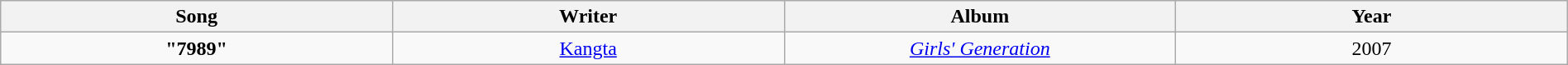<table class="wikitable" style="text-align:center; width:100%">
<tr>
<th style="width:25%">Song</th>
<th style="width:25%">Writer</th>
<th style="width:25%">Album</th>
<th style="width:25%">Year</th>
</tr>
<tr>
<td><strong>"7989"</strong></td>
<td><a href='#'>Kangta</a></td>
<td><em><a href='#'>Girls' Generation</a></em></td>
<td>2007</td>
</tr>
</table>
